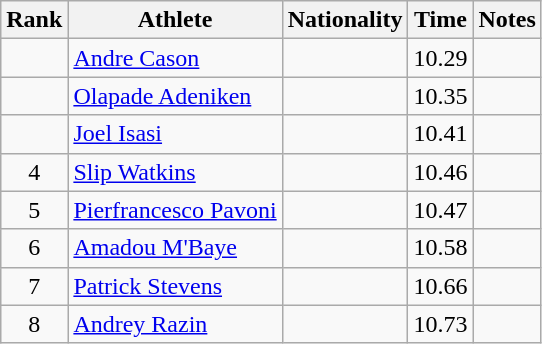<table class="wikitable sortable" style="text-align:center">
<tr>
<th>Rank</th>
<th>Athlete</th>
<th>Nationality</th>
<th>Time</th>
<th>Notes</th>
</tr>
<tr>
<td></td>
<td align=left><a href='#'>Andre Cason</a></td>
<td align=left></td>
<td>10.29</td>
<td></td>
</tr>
<tr>
<td></td>
<td align=left><a href='#'>Olapade Adeniken</a></td>
<td align=left></td>
<td>10.35</td>
<td></td>
</tr>
<tr>
<td></td>
<td align=left><a href='#'>Joel Isasi</a></td>
<td align=left></td>
<td>10.41</td>
<td></td>
</tr>
<tr>
<td>4</td>
<td align=left><a href='#'>Slip Watkins</a></td>
<td align=left></td>
<td>10.46</td>
<td></td>
</tr>
<tr>
<td>5</td>
<td align=left><a href='#'>Pierfrancesco Pavoni</a></td>
<td align=left></td>
<td>10.47</td>
<td></td>
</tr>
<tr>
<td>6</td>
<td align=left><a href='#'>Amadou M'Baye</a></td>
<td align=left></td>
<td>10.58</td>
<td></td>
</tr>
<tr>
<td>7</td>
<td align=left><a href='#'>Patrick Stevens</a></td>
<td align=left></td>
<td>10.66</td>
<td></td>
</tr>
<tr>
<td>8</td>
<td align=left><a href='#'>Andrey Razin</a></td>
<td align=left></td>
<td>10.73</td>
<td></td>
</tr>
</table>
